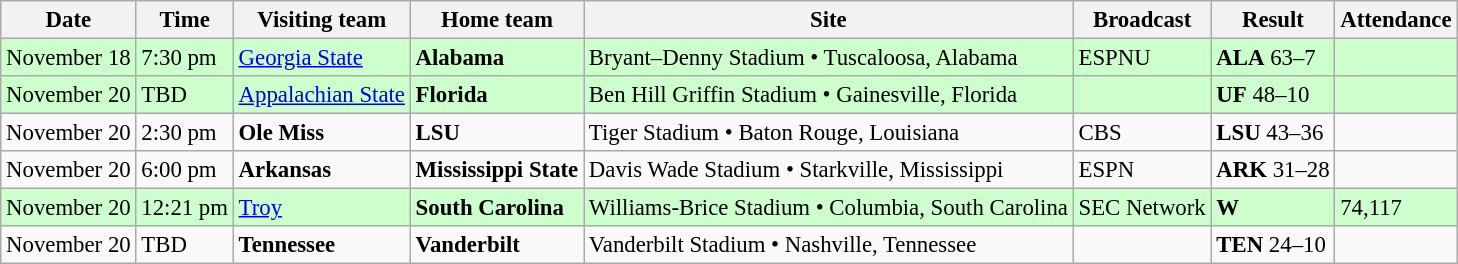<table class="wikitable" style="font-size:95%;">
<tr>
<th>Date</th>
<th>Time</th>
<th>Visiting team</th>
<th>Home team</th>
<th>Site</th>
<th>Broadcast</th>
<th>Result</th>
<th>Attendance</th>
</tr>
<tr bgcolor=ccffcc>
<td>November 18</td>
<td>7:30 pm</td>
<td><a href='#'>Georgia State</a></td>
<td><strong>Alabama</strong></td>
<td>Bryant–Denny Stadium • Tuscaloosa, Alabama</td>
<td>ESPNU</td>
<td><strong>ALA</strong> 63–7</td>
<td></td>
</tr>
<tr bgcolor=ccffcc>
<td>November 20</td>
<td>TBD</td>
<td><a href='#'>Appalachian State</a></td>
<td><strong>Florida</strong></td>
<td>Ben Hill Griffin Stadium • Gainesville, Florida</td>
<td></td>
<td><strong>UF</strong> 48–10</td>
<td></td>
</tr>
<tr bgcolor=>
<td>November 20</td>
<td>2:30 pm</td>
<td><strong>Ole Miss</strong></td>
<td><strong>LSU</strong></td>
<td>Tiger Stadium • Baton Rouge, Louisiana</td>
<td>CBS</td>
<td><strong>LSU</strong> 43–36</td>
<td></td>
</tr>
<tr bgcolor=>
<td>November 20</td>
<td>6:00 pm</td>
<td><strong>Arkansas</strong></td>
<td><strong>Mississippi State</strong></td>
<td>Davis Wade Stadium • Starkville, Mississippi</td>
<td>ESPN</td>
<td><strong>ARK</strong> 31–28</td>
<td></td>
</tr>
<tr bgcolor=ccffcc>
<td>November 20</td>
<td>12:21 pm</td>
<td><a href='#'>Troy</a></td>
<td><strong>South Carolina</strong></td>
<td>Williams-Brice Stadium • Columbia, South Carolina</td>
<td>SEC Network</td>
<td><strong>W</strong> </td>
<td>74,117</td>
</tr>
<tr bgcolor=>
<td>November 20</td>
<td>TBD</td>
<td><strong>Tennessee</strong></td>
<td><strong>Vanderbilt</strong></td>
<td>Vanderbilt Stadium • Nashville, Tennessee</td>
<td></td>
<td><strong>TEN</strong> 24–10</td>
<td></td>
</tr>
</table>
